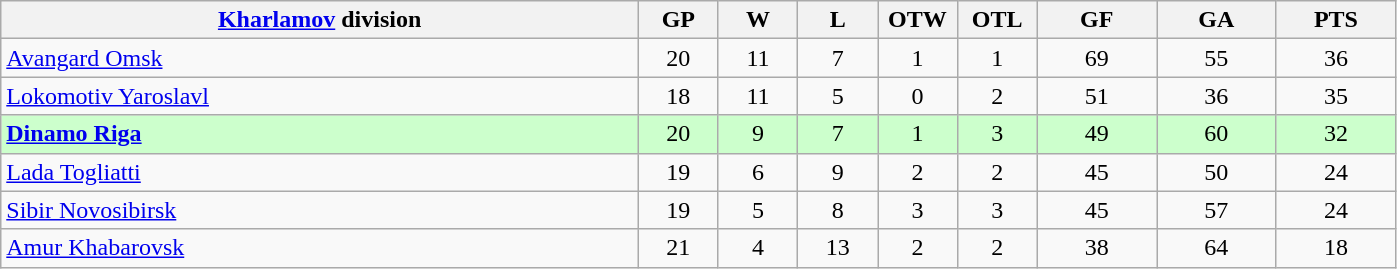<table class="wikitable sortable">
<tr>
<th width="40%"><a href='#'>Kharlamov</a> division</th>
<th width="5%">GP</th>
<th width="5%">W</th>
<th width="5%">L</th>
<th width="5%">OTW</th>
<th width="5%">OTL</th>
<th width="7.5%">GF</th>
<th width="7.5%">GA</th>
<th width="7.5%">PTS</th>
</tr>
<tr align=center>
<td align=left><a href='#'>Avangard Omsk</a></td>
<td>20</td>
<td>11</td>
<td>7</td>
<td>1</td>
<td>1</td>
<td>69</td>
<td>55</td>
<td>36</td>
</tr>
<tr align=center>
<td align=left><a href='#'>Lokomotiv Yaroslavl</a></td>
<td>18</td>
<td>11</td>
<td>5</td>
<td>0</td>
<td>2</td>
<td>51</td>
<td>36</td>
<td>35</td>
</tr>
<tr align=center bgcolor="#CCFFCC">
<td align=left><strong><a href='#'>Dinamo Riga</a></strong></td>
<td>20</td>
<td>9</td>
<td>7</td>
<td>1</td>
<td>3</td>
<td>49</td>
<td>60</td>
<td>32</td>
</tr>
<tr align=center>
<td align=left><a href='#'>Lada Togliatti</a></td>
<td>19</td>
<td>6</td>
<td>9</td>
<td>2</td>
<td>2</td>
<td>45</td>
<td>50</td>
<td>24</td>
</tr>
<tr align=center>
<td align=left><a href='#'>Sibir Novosibirsk</a></td>
<td>19</td>
<td>5</td>
<td>8</td>
<td>3</td>
<td>3</td>
<td>45</td>
<td>57</td>
<td>24</td>
</tr>
<tr align=center>
<td align=left><a href='#'>Amur Khabarovsk</a></td>
<td>21</td>
<td>4</td>
<td>13</td>
<td>2</td>
<td>2</td>
<td>38</td>
<td>64</td>
<td>18</td>
</tr>
</table>
